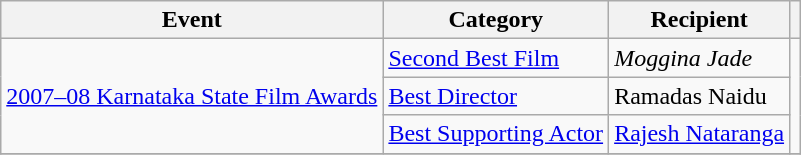<table class="wikitable">
<tr>
<th>Event</th>
<th>Category</th>
<th>Recipient</th>
<th></th>
</tr>
<tr>
<td rowspan="3"><a href='#'>2007–08 Karnataka State Film Awards</a></td>
<td><a href='#'>Second Best Film</a></td>
<td><em>Moggina Jade</em></td>
<td rowspan="3"><br><br><br></td>
</tr>
<tr>
<td><a href='#'>Best Director</a></td>
<td>Ramadas Naidu</td>
</tr>
<tr>
<td><a href='#'>Best Supporting Actor</a></td>
<td><a href='#'>Rajesh Nataranga</a></td>
</tr>
<tr>
</tr>
</table>
